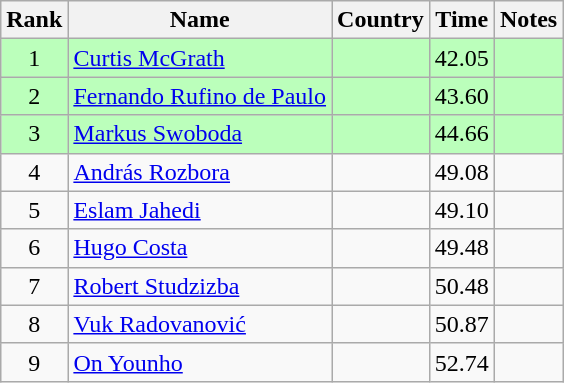<table class="wikitable" style="text-align:center">
<tr>
<th>Rank</th>
<th>Name</th>
<th>Country</th>
<th>Time</th>
<th>Notes</th>
</tr>
<tr bgcolor=bbffbb>
<td>1</td>
<td align="left"><a href='#'>Curtis McGrath</a></td>
<td align="left"></td>
<td>42.05</td>
<td></td>
</tr>
<tr bgcolor=bbffbb>
<td>2</td>
<td align="left"><a href='#'>Fernando Rufino de Paulo</a></td>
<td align="left"></td>
<td>43.60</td>
<td></td>
</tr>
<tr bgcolor=bbffbb>
<td>3</td>
<td align="left"><a href='#'>Markus Swoboda</a></td>
<td align="left"></td>
<td>44.66</td>
<td></td>
</tr>
<tr>
<td>4</td>
<td align="left"><a href='#'>András Rozbora</a></td>
<td align="left"></td>
<td>49.08</td>
<td></td>
</tr>
<tr>
<td>5</td>
<td align="left"><a href='#'>Eslam Jahedi</a></td>
<td align="left"></td>
<td>49.10</td>
<td></td>
</tr>
<tr>
<td>6</td>
<td align="left"><a href='#'>Hugo Costa</a></td>
<td align="left"></td>
<td>49.48</td>
<td></td>
</tr>
<tr>
<td>7</td>
<td align="left"><a href='#'>Robert Studzizba</a></td>
<td align="left"></td>
<td>50.48</td>
<td></td>
</tr>
<tr>
<td>8</td>
<td align="left"><a href='#'>Vuk Radovanović</a></td>
<td align="left"></td>
<td>50.87</td>
<td></td>
</tr>
<tr>
<td>9</td>
<td align="left"><a href='#'>On Younho</a></td>
<td align="left"></td>
<td>52.74</td>
<td></td>
</tr>
</table>
